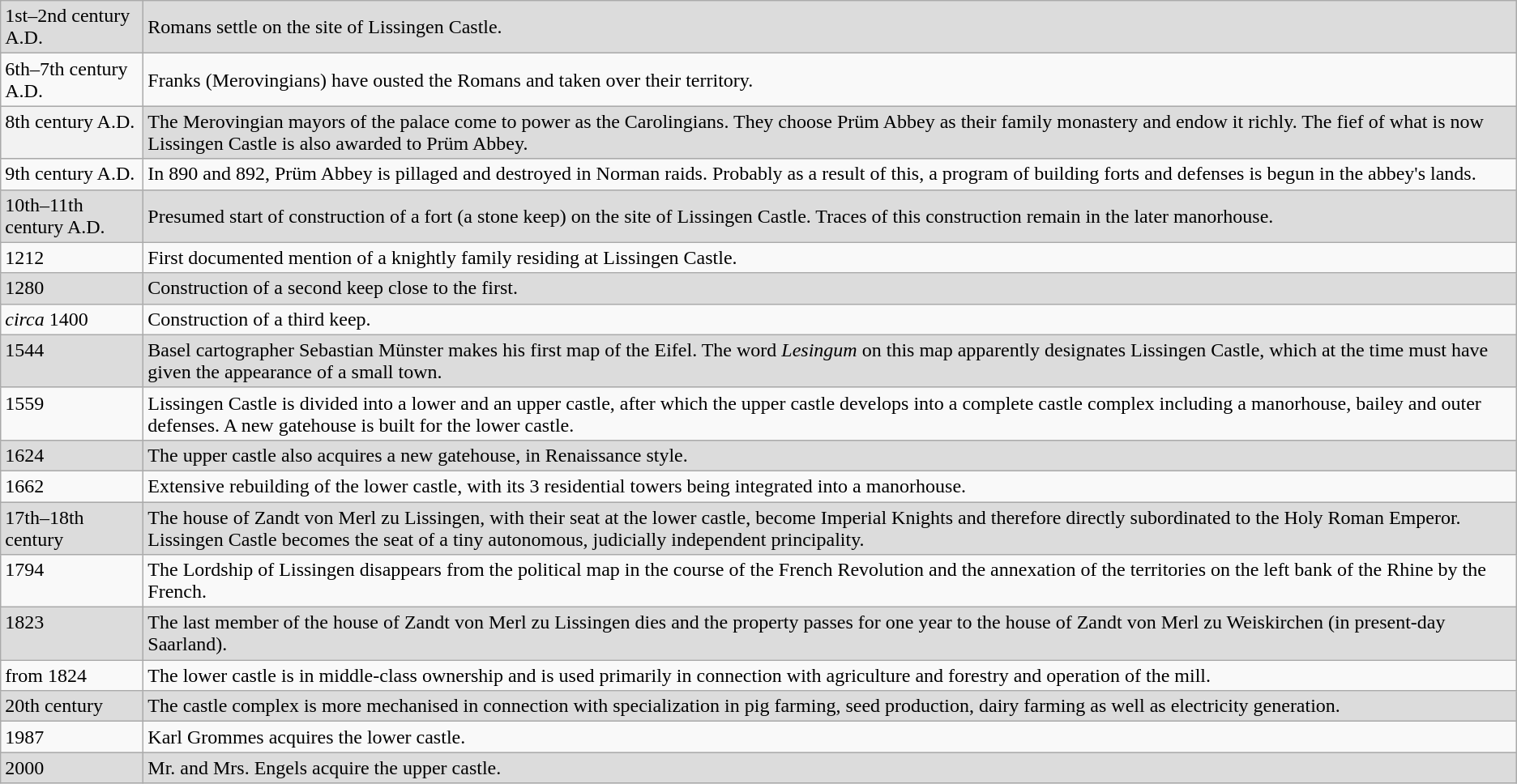<table class="wikitable" template>
<tr style="background: 	#DCDCDC;">
<td style="width:110px;">1st–2nd century A.D.</td>
<td>Romans settle on the site of Lissingen Castle.</td>
</tr>
<tr>
<td style="text-align:left; vertical-align:text-top;">6th–7th century A.D.</td>
<td>Franks (Merovingians) have ousted the Romans and taken over their territory.</td>
</tr>
<tr style="background: 	#DCDCDC;">
<td style="text-align:left; vertical-align:text-top;background: #f2f2f2"">8th century A.D.</td>
<td>The Merovingian mayors of the palace come to power as the Carolingians. They choose Prüm Abbey as their family monastery and endow it richly. The fief of what is now Lissingen Castle is also awarded to Prüm Abbey.</td>
</tr>
<tr>
<td style="text-align:left; vertical-align:text-top;">9th century A.D.</td>
<td>In 890 and 892, Prüm Abbey is pillaged and destroyed in Norman raids. Probably as a result of this, a program of building forts and defenses is begun in the abbey's lands.</td>
</tr>
<tr style="background: 	#DCDCDC;">
<td style="text-align:left; vertical-align:text-top;">10th–11th century A.D.</td>
<td>Presumed start of construction of a fort (a stone keep) on the site of Lissingen Castle. Traces of this construction remain in the later manorhouse.</td>
</tr>
<tr>
<td style="text-align:left; vertical-align:text-top;">1212</td>
<td>First documented mention of a knightly family residing at Lissingen Castle.</td>
</tr>
<tr style="background: 	#DCDCDC;">
<td style="text-align:left; vertical-align:text-top;">1280</td>
<td>Construction of a second keep close to the first.</td>
</tr>
<tr>
<td style="text-align:left; vertical-align:text-top;"><em>circa</em> 1400</td>
<td>Construction of a third keep.</td>
</tr>
<tr style="background: 	#DCDCDC;">
<td style="text-align:left; vertical-align:text-top;">1544</td>
<td>Basel cartographer Sebastian Münster makes his first map of the Eifel. The word <em>Lesingum</em> on this map apparently designates Lissingen Castle, which at the time must have given the appearance of a small town.</td>
</tr>
<tr>
<td style="text-align:left; vertical-align:text-top;">1559</td>
<td>Lissingen Castle is divided into a lower and an upper castle, after which the upper castle develops into a complete castle complex including a manorhouse, bailey and outer defenses. A new gatehouse is built for the lower castle.</td>
</tr>
<tr style="background: 	#DCDCDC;">
<td style="text-align:left; vertical-align:text-top;">1624</td>
<td>The upper castle also acquires a new gatehouse, in Renaissance style.</td>
</tr>
<tr>
<td style="text-align:left; vertical-align:text-top;">1662</td>
<td>Extensive rebuilding of the lower castle, with its 3 residential towers being integrated into a manorhouse.</td>
</tr>
<tr style="background: 	#DCDCDC;">
<td style="text-align:left; vertical-align:text-top;">17th–18th century</td>
<td>The house of Zandt von Merl zu Lissingen, with their seat at the lower castle, become Imperial Knights and therefore directly subordinated to the Holy Roman Emperor. Lissingen Castle becomes the seat of a tiny autonomous, judicially independent principality.</td>
</tr>
<tr>
<td style="text-align:left; vertical-align:text-top;">1794</td>
<td>The Lordship of Lissingen disappears from the political map in the course of the French Revolution and the annexation of the territories on the left bank of the Rhine by the French.</td>
</tr>
<tr style="background: 	#DCDCDC;">
<td style="text-align:left; vertical-align:text-top;">1823</td>
<td>The last member of the house of Zandt von Merl zu Lissingen dies and the property passes for one year to the house of Zandt von Merl zu Weiskirchen (in present-day Saarland).</td>
</tr>
<tr>
<td style="text-align:left; vertical-align:text-top;">from 1824</td>
<td>The lower castle is in middle-class ownership and is used primarily in connection with agriculture and forestry and operation of the mill.</td>
</tr>
<tr style="background: 	#DCDCDC;">
<td style="text-align:left; vertical-align:text-top;">20th century</td>
<td>The castle complex is more mechanised in connection with specialization in pig farming, seed production, dairy farming as well as electricity generation.</td>
</tr>
<tr>
<td style="text-align:left; vertical-align:text-top;">1987</td>
<td>Karl Grommes acquires the lower castle.</td>
</tr>
<tr style="background: 	#DCDCDC;">
<td style="text-align:left; vertical-align:text-top;">2000</td>
<td>Mr. and Mrs. Engels acquire the upper castle.</td>
</tr>
</table>
